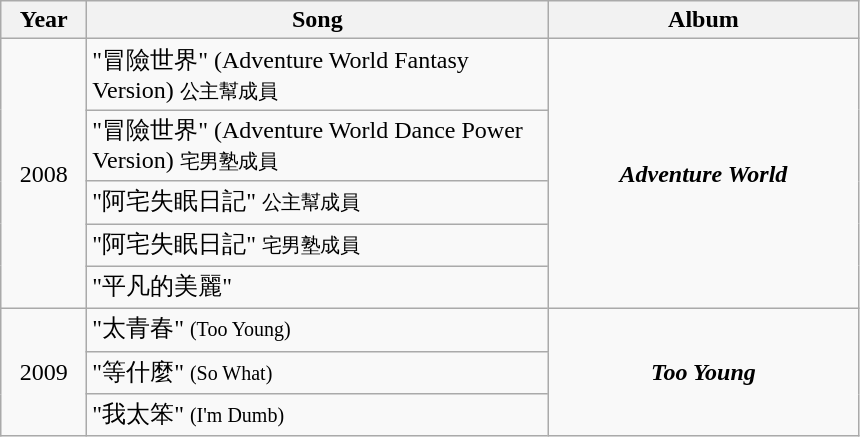<table class="wikitable">
<tr>
<th style="width:50px;">Year</th>
<th style="width:300px;">Song</th>
<th style="width:200px;">Album</th>
</tr>
<tr>
<td rowspan=5 style="text-align:center">2008</td>
<td>"冒險世界" (Adventure World Fantasy Version) <small> 公主幫成員 </small></td>
<td rowspan=5 style="text-align:center"><strong><em>Adventure World</em></strong></td>
</tr>
<tr>
<td>"冒險世界" (Adventure World Dance Power Version) <small> 宅男塾成員 </small></td>
</tr>
<tr>
<td>"阿宅失眠日記" <small> 公主幫成員 </small></td>
</tr>
<tr>
<td>"阿宅失眠日記" <small> 宅男塾成員 </small></td>
</tr>
<tr>
<td>"平凡的美麗"</td>
</tr>
<tr>
<td rowspan=3 style="text-align:center">2009</td>
<td>"太青春" <small> (Too Young) </small></td>
<td rowspan=3 style="text-align:center"><strong><em>Too Young</em></strong></td>
</tr>
<tr>
<td>"等什麼" <small> (So What) </small></td>
</tr>
<tr>
<td>"我太笨" <small> (I'm Dumb) </small></td>
</tr>
</table>
